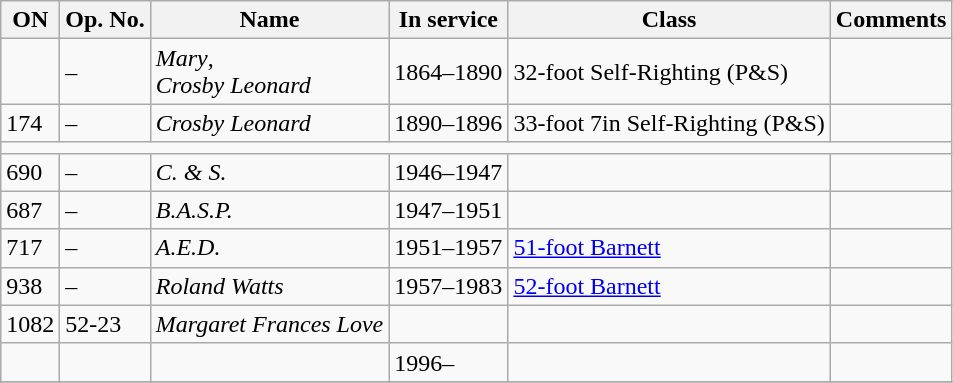<table class="wikitable">
<tr>
<th>ON</th>
<th>Op. No.</th>
<th>Name</th>
<th>In service</th>
<th>Class</th>
<th>Comments</th>
</tr>
<tr>
<td></td>
<td>–</td>
<td><em>Mary</em>,<br><em>Crosby Leonard</em></td>
<td>1864–1890</td>
<td>32-foot Self-Righting (P&S)</td>
<td></td>
</tr>
<tr>
<td>174</td>
<td>–</td>
<td><em>Crosby Leonard</em></td>
<td>1890–1896</td>
<td>33-foot 7in Self-Righting (P&S)</td>
<td></td>
</tr>
<tr>
<td colspan=6 style=" text-align: center;"></td>
</tr>
<tr>
<td>690</td>
<td>–</td>
<td><em>C. & S.</em></td>
<td>1946–1947</td>
<td></td>
<td></td>
</tr>
<tr>
<td>687</td>
<td>–</td>
<td><em>B.A.S.P.</em></td>
<td>1947–1951</td>
<td></td>
<td></td>
</tr>
<tr>
<td>717</td>
<td>–</td>
<td><em>A.E.D.</em></td>
<td>1951–1957</td>
<td><a href='#'>51-foot Barnett</a></td>
<td></td>
</tr>
<tr>
<td>938</td>
<td>–</td>
<td><em>Roland Watts</em></td>
<td>1957–1983</td>
<td><a href='#'>52-foot Barnett</a></td>
<td></td>
</tr>
<tr>
<td>1082</td>
<td>52-23</td>
<td><em>Margaret Frances Love</em></td>
<td></td>
<td></td>
<td></td>
</tr>
<tr>
<td></td>
<td></td>
<td></td>
<td>1996–</td>
<td></td>
<td></td>
</tr>
<tr>
</tr>
</table>
